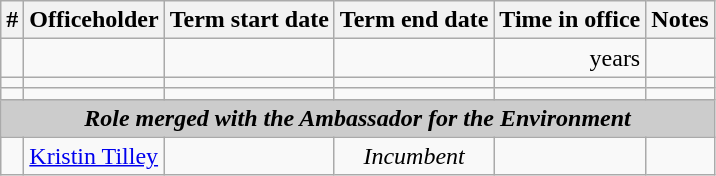<table class='wikitable sortable'>
<tr>
<th>#</th>
<th>Officeholder</th>
<th>Term start date</th>
<th>Term end date</th>
<th>Time in office</th>
<th>Notes</th>
</tr>
<tr>
<td align=center></td>
<td></td>
<td align=center></td>
<td align=center></td>
<td align=right> years</td>
<td></td>
</tr>
<tr>
<td align=center></td>
<td></td>
<td align=center></td>
<td align=center></td>
<td align=right><strong></strong></td>
<td></td>
</tr>
<tr>
<td align=center></td>
<td></td>
<td align=center></td>
<td align=center></td>
<td align=right></td>
<td></td>
</tr>
<tr>
<th colspan=8 style="background: #cccccc;"><em>Role merged with the Ambassador for the Environment</em></th>
</tr>
<tr>
<td align=center></td>
<td><a href='#'>Kristin Tilley</a></td>
<td align=center></td>
<td align=center><em>Incumbent</em></td>
<td align=right></td>
<td></td>
</tr>
</table>
